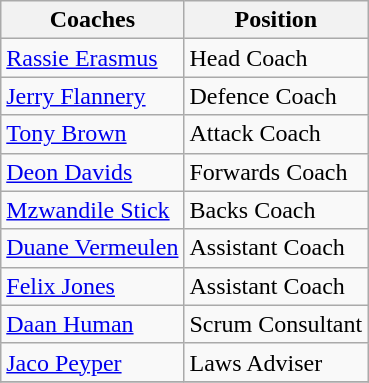<table class="wikitable">
<tr>
<th>Coaches</th>
<th>Position</th>
</tr>
<tr>
<td> <a href='#'>Rassie Erasmus</a></td>
<td>Head Coach</td>
</tr>
<tr>
<td> <a href='#'>Jerry Flannery</a></td>
<td>Defence Coach</td>
</tr>
<tr>
<td> <a href='#'>Tony Brown</a></td>
<td>Attack Coach</td>
</tr>
<tr>
<td> <a href='#'>Deon Davids</a></td>
<td>Forwards Coach</td>
</tr>
<tr>
<td> <a href='#'>Mzwandile Stick</a></td>
<td>Backs Coach</td>
</tr>
<tr>
<td> <a href='#'>Duane Vermeulen</a></td>
<td>Assistant Coach</td>
</tr>
<tr>
<td> <a href='#'>Felix Jones</a></td>
<td>Assistant Coach</td>
</tr>
<tr>
<td> <a href='#'>Daan Human</a></td>
<td>Scrum Consultant</td>
</tr>
<tr>
<td> <a href='#'>Jaco Peyper</a></td>
<td>Laws Adviser</td>
</tr>
<tr>
</tr>
</table>
